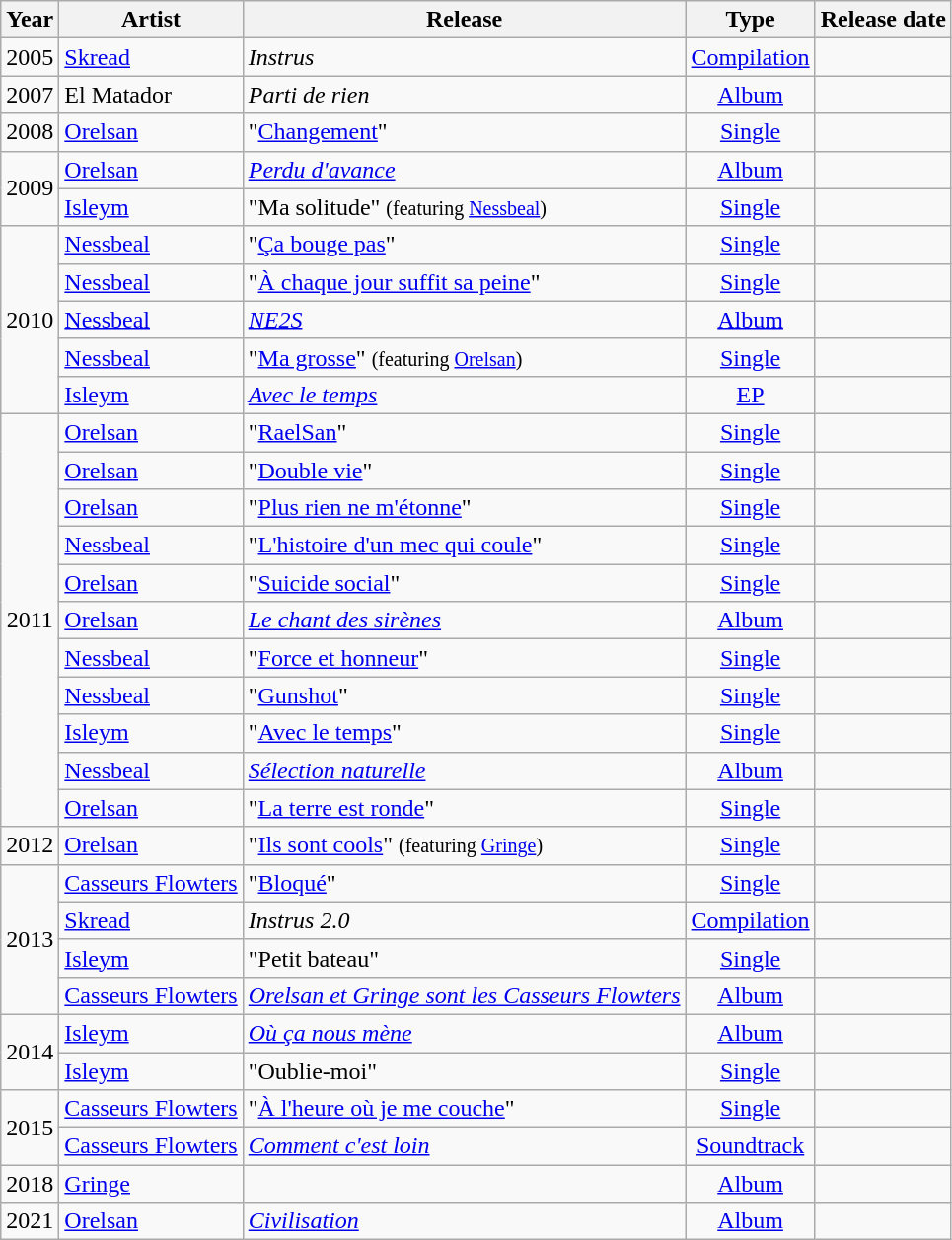<table class="wikitable sortable">
<tr>
<th>Year</th>
<th>Artist</th>
<th>Release</th>
<th>Type</th>
<th>Release date</th>
</tr>
<tr>
<td align="center">2005</td>
<td><a href='#'>Skread</a></td>
<td><em>Instrus</em></td>
<td align="center"><a href='#'>Compilation</a></td>
<td align="center"><small></small></td>
</tr>
<tr>
<td align="center">2007</td>
<td>El Matador</td>
<td><em>Parti de rien</em></td>
<td align="center"><a href='#'>Album</a></td>
<td align="center"><small></small></td>
</tr>
<tr>
<td align="center">2008</td>
<td><a href='#'>Orelsan</a></td>
<td>"<a href='#'>Changement</a>"</td>
<td align="center"><a href='#'>Single</a></td>
<td align="center"><small></small></td>
</tr>
<tr>
<td align="center" rowspan="2">2009</td>
<td><a href='#'>Orelsan</a></td>
<td><em><a href='#'>Perdu d'avance</a></em></td>
<td align="center"><a href='#'>Album</a></td>
<td align="center"><small></small></td>
</tr>
<tr>
<td><a href='#'>Isleym</a></td>
<td>"Ma solitude" <small>(featuring <a href='#'>Nessbeal</a>)</small></td>
<td align="center"><a href='#'>Single</a></td>
<td align="center"><small></small></td>
</tr>
<tr>
<td align="center" rowspan="5">2010</td>
<td><a href='#'>Nessbeal</a></td>
<td>"<a href='#'>Ça bouge pas</a>"</td>
<td align="center"><a href='#'>Single</a></td>
<td align="center"><small></small></td>
</tr>
<tr>
<td><a href='#'>Nessbeal</a></td>
<td>"<a href='#'>À chaque jour suffit sa peine</a>"</td>
<td align="center"><a href='#'>Single</a></td>
<td align="center"><small></small></td>
</tr>
<tr>
<td><a href='#'>Nessbeal</a></td>
<td><em><a href='#'>NE2S</a></em></td>
<td align="center"><a href='#'>Album</a></td>
<td align="center"><small></small></td>
</tr>
<tr>
<td><a href='#'>Nessbeal</a></td>
<td>"<a href='#'>Ma grosse</a>" <small>(featuring <a href='#'>Orelsan</a>)</small></td>
<td align="center"><a href='#'>Single</a></td>
<td align="center"><small></small></td>
</tr>
<tr>
<td><a href='#'>Isleym</a></td>
<td><em><a href='#'>Avec le temps</a></em></td>
<td align="center"><a href='#'>EP</a></td>
<td align="center"><small></small></td>
</tr>
<tr>
<td align="center" rowspan="11">2011</td>
<td><a href='#'>Orelsan</a></td>
<td>"<a href='#'>RaelSan</a>"</td>
<td align="center"><a href='#'>Single</a></td>
<td align="center"><small></small></td>
</tr>
<tr>
<td><a href='#'>Orelsan</a></td>
<td>"<a href='#'>Double vie</a>"</td>
<td align="center"><a href='#'>Single</a></td>
<td align="center"><small></small></td>
</tr>
<tr>
<td><a href='#'>Orelsan</a></td>
<td>"<a href='#'>Plus rien ne m'étonne</a>"</td>
<td align="center"><a href='#'>Single</a></td>
<td align="center"><small></small></td>
</tr>
<tr>
<td><a href='#'>Nessbeal</a></td>
<td>"<a href='#'>L'histoire d'un mec qui coule</a>"</td>
<td align="center"><a href='#'>Single</a></td>
<td align="center"><small></small></td>
</tr>
<tr>
<td><a href='#'>Orelsan</a></td>
<td>"<a href='#'>Suicide social</a>"</td>
<td align="center"><a href='#'>Single</a></td>
<td align="center"><small></small></td>
</tr>
<tr>
<td><a href='#'>Orelsan</a></td>
<td><em><a href='#'>Le chant des sirènes</a></em></td>
<td align="center"><a href='#'>Album</a></td>
<td align="center"><small></small></td>
</tr>
<tr>
<td><a href='#'>Nessbeal</a></td>
<td>"<a href='#'>Force et honneur</a>"</td>
<td align="center"><a href='#'>Single</a></td>
<td align="center"><small></small></td>
</tr>
<tr>
<td><a href='#'>Nessbeal</a></td>
<td>"<a href='#'>Gunshot</a>"</td>
<td align="center"><a href='#'>Single</a></td>
<td align="center"><small></small></td>
</tr>
<tr>
<td><a href='#'>Isleym</a></td>
<td>"<a href='#'>Avec le temps</a>"</td>
<td align="center"><a href='#'>Single</a></td>
<td align="center"><small></small></td>
</tr>
<tr>
<td><a href='#'>Nessbeal</a></td>
<td><em><a href='#'>Sélection naturelle</a></em></td>
<td align="center"><a href='#'>Album</a></td>
<td align="center"><small></small></td>
</tr>
<tr>
<td><a href='#'>Orelsan</a></td>
<td>"<a href='#'>La terre est ronde</a>"</td>
<td align="center"><a href='#'>Single</a></td>
<td align="center"><small></small></td>
</tr>
<tr>
<td align="center">2012</td>
<td><a href='#'>Orelsan</a></td>
<td>"<a href='#'>Ils sont cools</a>" <small>(featuring <a href='#'>Gringe</a>)</small></td>
<td align="center"><a href='#'>Single</a></td>
<td align="center"><small></small></td>
</tr>
<tr>
<td align="center" rowspan="4">2013</td>
<td><a href='#'>Casseurs Flowters</a></td>
<td>"<a href='#'>Bloqué</a>"</td>
<td align="center"><a href='#'>Single</a></td>
<td align="center"><small></small></td>
</tr>
<tr>
<td><a href='#'>Skread</a></td>
<td><em>Instrus 2.0</em></td>
<td align="center"><a href='#'>Compilation</a></td>
<td align="center"><small></small></td>
</tr>
<tr>
<td><a href='#'>Isleym</a></td>
<td>"Petit bateau"</td>
<td align="center"><a href='#'>Single</a></td>
<td align="center"><small></small></td>
</tr>
<tr>
<td><a href='#'>Casseurs Flowters</a></td>
<td><em><a href='#'>Orelsan et Gringe sont les Casseurs Flowters</a></em></td>
<td align="center"><a href='#'>Album</a></td>
<td align="center"><small></small></td>
</tr>
<tr>
<td align="center" rowspan="2">2014</td>
<td><a href='#'>Isleym</a></td>
<td><em><a href='#'>Où ça nous mène</a></em></td>
<td align="center"><a href='#'>Album</a></td>
<td align="center"><small></small></td>
</tr>
<tr>
<td><a href='#'>Isleym</a></td>
<td>"Oublie-moi"</td>
<td align="center"><a href='#'>Single</a></td>
<td align="center"><small></small></td>
</tr>
<tr>
<td align="center" rowspan="2">2015</td>
<td><a href='#'>Casseurs Flowters</a></td>
<td>"<a href='#'>À l'heure où je me couche</a>"</td>
<td align="center"><a href='#'>Single</a></td>
<td align="center"><small></small></td>
</tr>
<tr>
<td><a href='#'>Casseurs Flowters</a></td>
<td><em><a href='#'>Comment c'est loin</a></em></td>
<td align="center"><a href='#'>Soundtrack</a></td>
<td align="center"><small></small></td>
</tr>
<tr>
<td align="center" rowspan="1">2018</td>
<td><a href='#'>Gringe</a></td>
<td><em></em></td>
<td align="center"><a href='#'>Album</a></td>
<td align="center"><small></small></td>
</tr>
<tr>
<td align="center" rowspan="2">2021</td>
<td><a href='#'>Orelsan</a></td>
<td><em><a href='#'>Civilisation</a></em></td>
<td align="center"><a href='#'>Album</a></td>
<td align="center"><small></small></td>
</tr>
</table>
